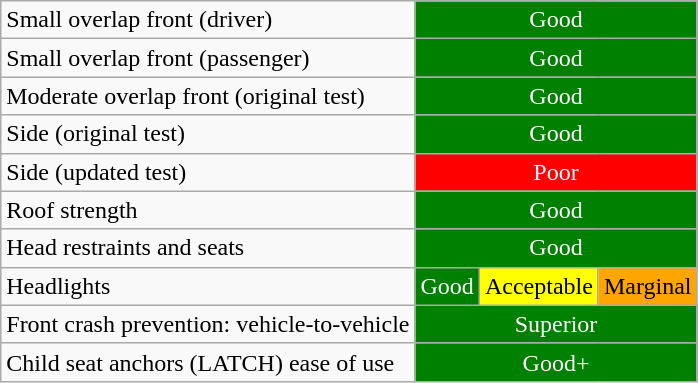<table class="wikitable">
<tr>
<td>Small overlap front (driver)</td>
<td colspan="3" style="text-align:center;color:white;background: green">Good</td>
</tr>
<tr>
<td>Small overlap front (passenger)</td>
<td colspan="3" style="text-align:center;color:white;background: green">Good</td>
</tr>
<tr>
<td>Moderate overlap front (original test)</td>
<td colspan="3" style="text-align:center;color:white;background: green">Good</td>
</tr>
<tr>
<td>Side (original test)</td>
<td colspan="3" style="text-align:center;color:white;background: green">Good</td>
</tr>
<tr>
<td>Side (updated test)</td>
<td colspan="3" style="text-align:center;color:white;background: red">Poor</td>
</tr>
<tr>
<td>Roof strength</td>
<td colspan="3" style="text-align:center;color:white;background: green">Good</td>
</tr>
<tr>
<td>Head restraints and seats</td>
<td colspan="3" style="text-align:center;color:white;background: green">Good</td>
</tr>
<tr>
<td>Headlights</td>
<td style="text-align:center;color:white;background: green">Good</td>
<td style="text-align:center;color:black;background: yellow">Acceptable</td>
<td style="text-align:center;color:black;background: orange">Marginal</td>
</tr>
<tr>
<td>Front crash prevention: vehicle-to-vehicle</td>
<td colspan="3" style="text-align:center;color:white;background: green">Superior</td>
</tr>
<tr>
<td>Child seat anchors (LATCH) ease of use</td>
<td colspan="3" style="text-align:center;color:white;background: green">Good+</td>
</tr>
</table>
